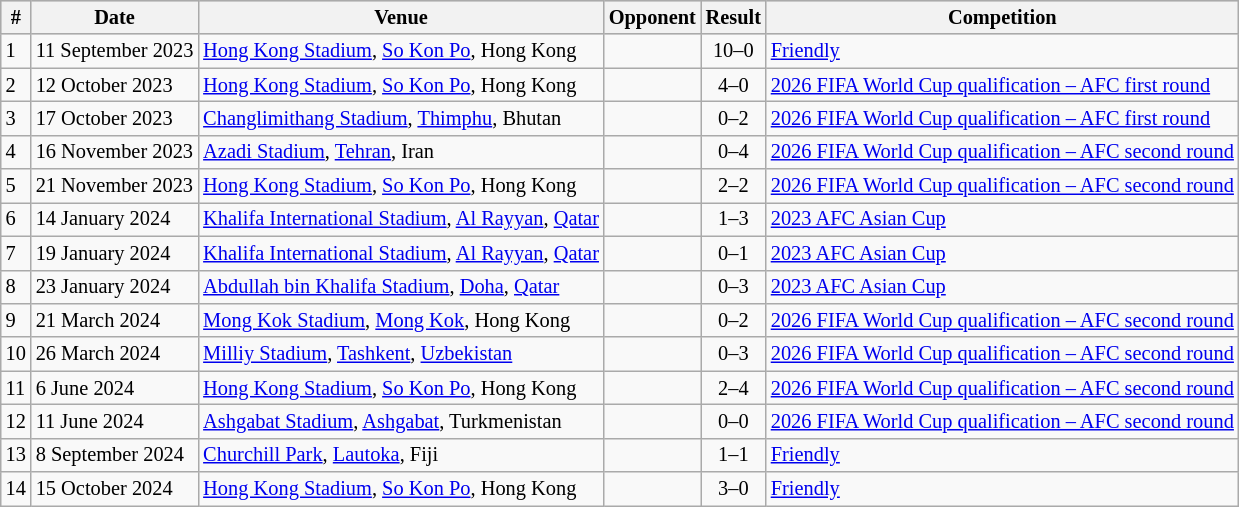<table class="wikitable collapsible collapsed" style="font-size:85%; text-align: left;">
<tr bgcolor="#CCCCCC" align="center">
<th>#</th>
<th>Date</th>
<th>Venue</th>
<th>Opponent</th>
<th>Result</th>
<th>Competition</th>
</tr>
<tr>
<td>1</td>
<td>11 September 2023</td>
<td><a href='#'>Hong Kong Stadium</a>, <a href='#'>So Kon Po</a>, Hong Kong</td>
<td></td>
<td align=center>10–0</td>
<td><a href='#'>Friendly</a></td>
</tr>
<tr>
<td>2</td>
<td>12 October 2023</td>
<td><a href='#'>Hong Kong Stadium</a>, <a href='#'>So Kon Po</a>, Hong Kong</td>
<td></td>
<td align=center>4–0</td>
<td><a href='#'>2026 FIFA World Cup qualification – AFC first round</a></td>
</tr>
<tr>
<td>3</td>
<td>17 October 2023</td>
<td><a href='#'>Changlimithang Stadium</a>, <a href='#'>Thimphu</a>, Bhutan</td>
<td></td>
<td align=center>0–2</td>
<td><a href='#'>2026 FIFA World Cup qualification – AFC first round</a></td>
</tr>
<tr>
<td>4</td>
<td>16 November 2023</td>
<td><a href='#'>Azadi Stadium</a>, <a href='#'>Tehran</a>, Iran</td>
<td></td>
<td align=center>0–4</td>
<td><a href='#'>2026 FIFA World Cup qualification – AFC second round</a></td>
</tr>
<tr>
<td>5</td>
<td>21 November 2023</td>
<td><a href='#'>Hong Kong Stadium</a>, <a href='#'>So Kon Po</a>, Hong Kong</td>
<td></td>
<td align=center>2–2</td>
<td><a href='#'>2026 FIFA World Cup qualification – AFC second round</a></td>
</tr>
<tr>
<td>6</td>
<td>14 January 2024</td>
<td><a href='#'>Khalifa International Stadium</a>, <a href='#'>Al Rayyan</a>, <a href='#'>Qatar</a></td>
<td></td>
<td align="center">1–3</td>
<td><a href='#'>2023 AFC Asian Cup</a></td>
</tr>
<tr>
<td>7</td>
<td>19 January 2024</td>
<td><a href='#'>Khalifa International Stadium</a>, <a href='#'>Al Rayyan</a>, <a href='#'>Qatar</a></td>
<td></td>
<td align="center">0–1</td>
<td><a href='#'>2023 AFC Asian Cup</a></td>
</tr>
<tr>
<td>8</td>
<td>23 January 2024</td>
<td><a href='#'>Abdullah bin Khalifa Stadium</a>, <a href='#'>Doha</a>, <a href='#'>Qatar</a></td>
<td></td>
<td align="center">0–3</td>
<td><a href='#'>2023 AFC Asian Cup</a></td>
</tr>
<tr>
<td>9</td>
<td>21 March 2024</td>
<td><a href='#'>Mong Kok Stadium</a>, <a href='#'>Mong Kok</a>, Hong Kong</td>
<td></td>
<td align=center>0–2</td>
<td><a href='#'>2026 FIFA World Cup qualification – AFC second round</a></td>
</tr>
<tr>
<td>10</td>
<td>26 March 2024</td>
<td><a href='#'>Milliy Stadium</a>, <a href='#'>Tashkent</a>, <a href='#'>Uzbekistan</a></td>
<td></td>
<td align=center>0–3</td>
<td><a href='#'>2026 FIFA World Cup qualification – AFC second round</a></td>
</tr>
<tr>
<td>11</td>
<td>6 June 2024</td>
<td><a href='#'>Hong Kong Stadium</a>, <a href='#'>So Kon Po</a>, Hong Kong</td>
<td></td>
<td align=center>2–4</td>
<td><a href='#'>2026 FIFA World Cup qualification – AFC second round</a></td>
</tr>
<tr>
<td>12</td>
<td>11 June 2024</td>
<td><a href='#'>Ashgabat Stadium</a>, <a href='#'>Ashgabat</a>, Turkmenistan</td>
<td></td>
<td align=center>0–0</td>
<td><a href='#'>2026 FIFA World Cup qualification – AFC second round</a></td>
</tr>
<tr>
<td>13</td>
<td>8 September 2024</td>
<td><a href='#'>Churchill Park</a>, <a href='#'>Lautoka</a>, Fiji</td>
<td></td>
<td align=center>1–1</td>
<td><a href='#'>Friendly</a></td>
</tr>
<tr>
<td>14</td>
<td>15 October 2024</td>
<td><a href='#'>Hong Kong Stadium</a>, <a href='#'>So Kon Po</a>, Hong Kong</td>
<td></td>
<td align=center>3–0</td>
<td><a href='#'>Friendly</a></td>
</tr>
</table>
